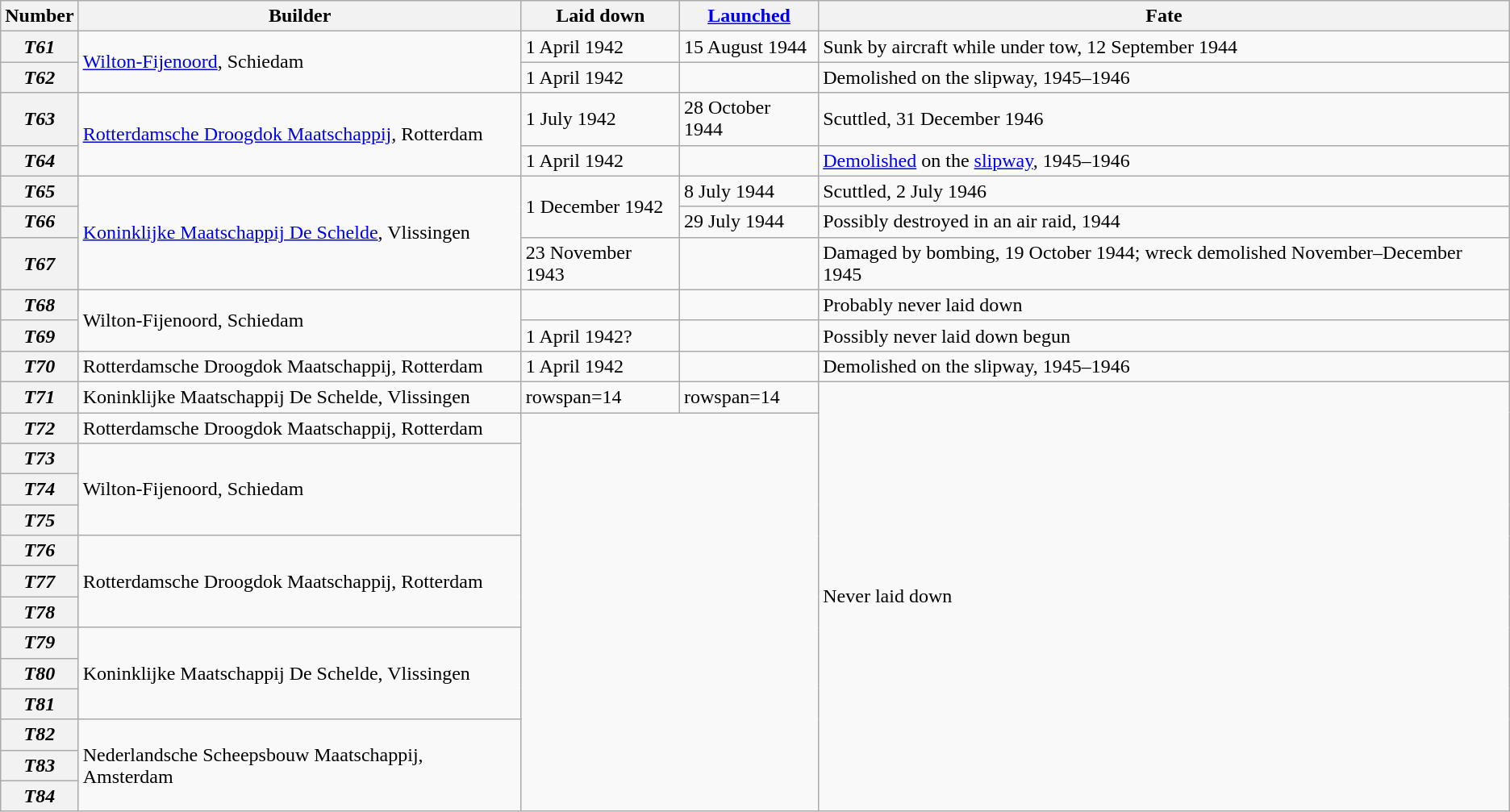<table class="wikitable plainrowheaders">
<tr>
<th scope="col">Number</th>
<th scope="col">Builder</th>
<th scope="col">Laid down</th>
<th scope="col"><a href='#'>Launched</a></th>
<th scope="col">Fate</th>
</tr>
<tr>
<th scope="row"><em>T61</em></th>
<td rowspan=2><a href='#'>Wilton-Fijenoord</a>, Schiedam</td>
<td>1 April 1942</td>
<td>15 August 1944</td>
<td>Sunk by aircraft while under tow, 12 September 1944</td>
</tr>
<tr>
<th scope="row"><em>T62</em></th>
<td>1 April 1942</td>
<td></td>
<td>Demolished on the slipway, 1945–1946</td>
</tr>
<tr>
<th scope="row"><em>T63</em></th>
<td rowspan=2><a href='#'>Rotterdamsche Droogdok Maatschappij</a>, Rotterdam</td>
<td>1 July 1942</td>
<td>28 October 1944</td>
<td>Scuttled, 31 December 1946</td>
</tr>
<tr>
<th scope="row"><em>T64</em></th>
<td>1 April 1942</td>
<td></td>
<td><a href='#'>Demolished</a> on the <a href='#'>slipway</a>, 1945–1946</td>
</tr>
<tr>
<th scope="row"><em>T65</em></th>
<td rowspan=3><a href='#'>Koninklijke Maatschappij De Schelde</a>, Vlissingen</td>
<td rowspan=2>1 December 1942</td>
<td>8 July 1944</td>
<td>Scuttled, 2 July 1946</td>
</tr>
<tr>
<th scope="row"><em>T66</em></th>
<td>29 July 1944</td>
<td>Possibly destroyed in an air raid, 1944</td>
</tr>
<tr>
<th scope="row"><em>T67</em></th>
<td>23 November 1943</td>
<td></td>
<td>Damaged by bombing, 19 October 1944; wreck demolished November–December 1945</td>
</tr>
<tr>
<th scope="row"><em>T68</em></th>
<td rowspan=2>Wilton-Fijenoord, Schiedam</td>
<td></td>
<td></td>
<td>Probably never laid down</td>
</tr>
<tr>
<th scope="row"><em>T69</em></th>
<td>1 April 1942?</td>
<td></td>
<td>Possibly never laid down begun</td>
</tr>
<tr>
<th scope="row"><em>T70</em></th>
<td>Rotterdamsche Droogdok Maatschappij, Rotterdam</td>
<td>1 April 1942</td>
<td></td>
<td>Demolished on the slipway, 1945–1946</td>
</tr>
<tr>
<th scope="row"><em>T71</em></th>
<td>Koninklijke Maatschappij De Schelde, Vlissingen</td>
<td>rowspan=14 </td>
<td>rowspan=14 </td>
<td rowspan=14>Never laid down</td>
</tr>
<tr>
<th scope="row"><em>T72</em></th>
<td>Rotterdamsche Droogdok Maatschappij, Rotterdam</td>
</tr>
<tr>
<th scope="row"><em>T73</em></th>
<td rowspan=3>Wilton-Fijenoord, Schiedam</td>
</tr>
<tr>
<th scope="row"><em>T74</em></th>
</tr>
<tr>
<th scope="row"><em>T75</em></th>
</tr>
<tr>
<th scope="row"><em>T76</em></th>
<td rowspan=3>Rotterdamsche Droogdok Maatschappij, Rotterdam</td>
</tr>
<tr>
<th scope="row"><em>T77</em></th>
</tr>
<tr>
<th scope="row"><em>T78</em></th>
</tr>
<tr>
<th scope="row"><em>T79</em></th>
<td rowspan=3>Koninklijke Maatschappij De Schelde, Vlissingen</td>
</tr>
<tr>
<th scope="row"><em>T80</em></th>
</tr>
<tr>
<th scope="row"><em>T81</em></th>
</tr>
<tr>
<th scope="row"><em>T82</em></th>
<td rowspan=3>Nederlandsche Scheepsbouw Maatschappij, Amsterdam</td>
</tr>
<tr>
<th scope="row"><em>T83</em></th>
</tr>
<tr>
<th scope="row"><em>T84</em></th>
</tr>
<tr class="sortbottom" style="display:none;">
<td colspan=5></td>
</tr>
</table>
